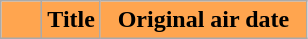<table class=wikitable style="background:#FFFFFF">
<tr>
<th style="background:#FFA54F; width:20px"></th>
<th style="background:#FFA54F">Title</th>
<th style="background:#FFA54F; width:130px">Original air date<br>




















</th>
</tr>
</table>
